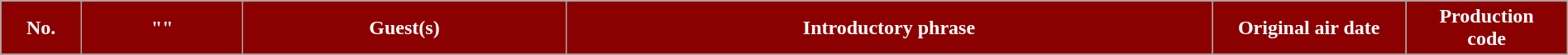<table class="wikitable plainrowheaders" style="width:100%; margin:auto;">
<tr>
<th style="background-color: #8B0000; color:#ffffff" width=5%><abbr>No.</abbr></th>
<th style="background-color: #8B0000; color:#ffffff" width=10%>"<a href='#'></a>"</th>
<th style="background-color: #8B0000; color:#ffffff" width=20%>Guest(s)</th>
<th style="background-color: #8B0000; color:#ffffff" width=40%>Introductory phrase</th>
<th style="background-color: #8B0000; color:#ffffff" width=12%>Original air date</th>
<th style="background-color: #8B0000; color:#ffffff" width=10%>Production <br> code</th>
</tr>
<tr>
</tr>
</table>
